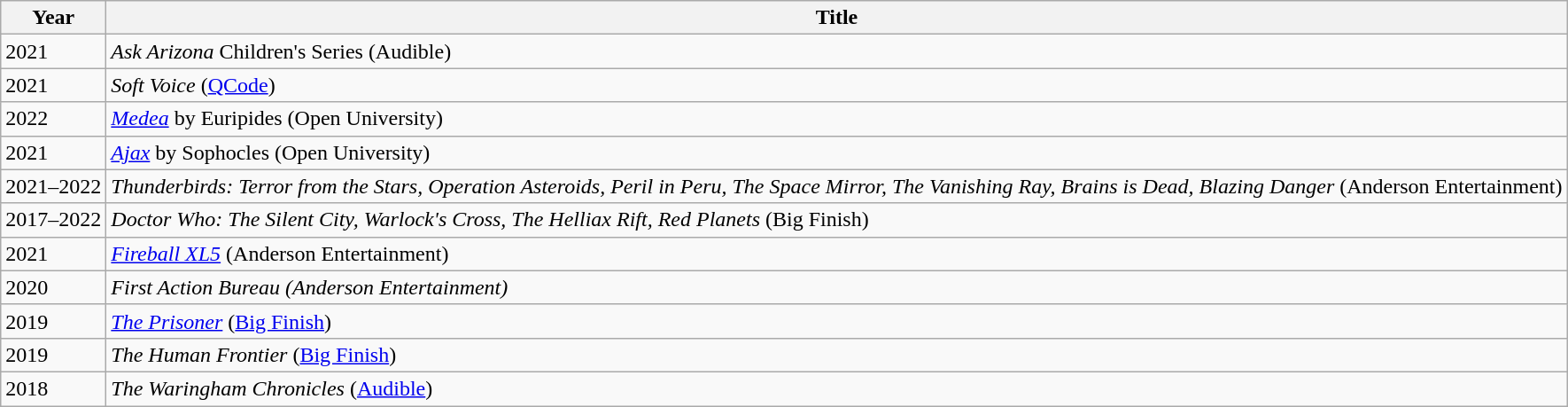<table class="wikitable sortable mw-collapsible">
<tr>
<th>Year</th>
<th>Title</th>
</tr>
<tr>
<td>2021</td>
<td><em>Ask Arizona</em> Children's Series (Audible)</td>
</tr>
<tr>
<td>2021</td>
<td><em>Soft Voice</em> (<a href='#'>QCode</a>)</td>
</tr>
<tr>
<td>2022</td>
<td><em><a href='#'>Medea</a></em> by Euripides (Open University)</td>
</tr>
<tr>
<td>2021</td>
<td><em><a href='#'>Ajax</a></em> by Sophocles (Open University)</td>
</tr>
<tr>
<td>2021–2022</td>
<td><em>Thunderbirds: Terror from the Stars, Operation Asteroids, Peril in Peru, The Space Mirror, The Vanishing Ray, Brains is Dead, Blazing Danger</em> (Anderson Entertainment)</td>
</tr>
<tr>
<td>2017–2022</td>
<td><em>Doctor Who: The Silent City, Warlock's Cross, The Helliax Rift, Red Planets</em> (Big Finish)</td>
</tr>
<tr>
<td>2021</td>
<td><em><a href='#'>Fireball XL5</a></em> (Anderson Entertainment)</td>
</tr>
<tr>
<td>2020</td>
<td><em>First Action Bureau (Anderson Entertainment)</em></td>
</tr>
<tr>
<td>2019</td>
<td><em><a href='#'>The Prisoner</a></em> (<a href='#'>Big Finish</a>)</td>
</tr>
<tr>
<td>2019</td>
<td><em>The Human Frontier</em> (<a href='#'>Big Finish</a>)</td>
</tr>
<tr>
<td>2018</td>
<td><em>The Waringham Chronicles</em> (<a href='#'>Audible</a>)</td>
</tr>
</table>
